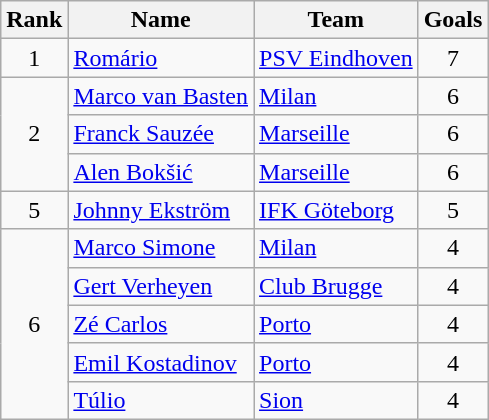<table class="wikitable" style="text-align:center">
<tr>
<th>Rank</th>
<th>Name</th>
<th>Team</th>
<th>Goals</th>
</tr>
<tr>
<td>1</td>
<td align="left"> <a href='#'>Romário</a></td>
<td align="left"> <a href='#'>PSV Eindhoven</a></td>
<td>7</td>
</tr>
<tr>
<td rowspan="3">2</td>
<td align="left"> <a href='#'>Marco van Basten</a></td>
<td align="left"> <a href='#'>Milan</a></td>
<td>6</td>
</tr>
<tr>
<td align="left"> <a href='#'>Franck Sauzée</a></td>
<td align="left"> <a href='#'>Marseille</a></td>
<td>6</td>
</tr>
<tr>
<td align="left"> <a href='#'>Alen Bokšić</a></td>
<td align="left"> <a href='#'>Marseille</a></td>
<td>6</td>
</tr>
<tr>
<td>5</td>
<td align="left"> <a href='#'>Johnny Ekström</a></td>
<td align="left"> <a href='#'>IFK Göteborg</a></td>
<td>5</td>
</tr>
<tr>
<td rowspan="5">6</td>
<td align="left"> <a href='#'>Marco Simone</a></td>
<td align="left"> <a href='#'>Milan</a></td>
<td>4</td>
</tr>
<tr>
<td align="left"> <a href='#'>Gert Verheyen</a></td>
<td align="left"> <a href='#'>Club Brugge</a></td>
<td>4</td>
</tr>
<tr>
<td align="left"> <a href='#'>Zé Carlos</a></td>
<td align="left"> <a href='#'>Porto</a></td>
<td>4</td>
</tr>
<tr>
<td align="left"> <a href='#'>Emil Kostadinov</a></td>
<td align="left"> <a href='#'>Porto</a></td>
<td>4</td>
</tr>
<tr>
<td align="left"> <a href='#'>Túlio</a></td>
<td align="left"> <a href='#'>Sion</a></td>
<td>4</td>
</tr>
</table>
